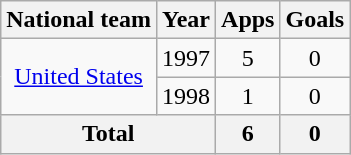<table class="wikitable" style="text-align:center">
<tr>
<th>National team</th>
<th>Year</th>
<th>Apps</th>
<th>Goals</th>
</tr>
<tr>
<td rowspan="2"><a href='#'>United States</a></td>
<td>1997</td>
<td>5</td>
<td>0</td>
</tr>
<tr>
<td>1998</td>
<td>1</td>
<td>0</td>
</tr>
<tr>
<th colspan="2">Total</th>
<th>6</th>
<th>0</th>
</tr>
</table>
